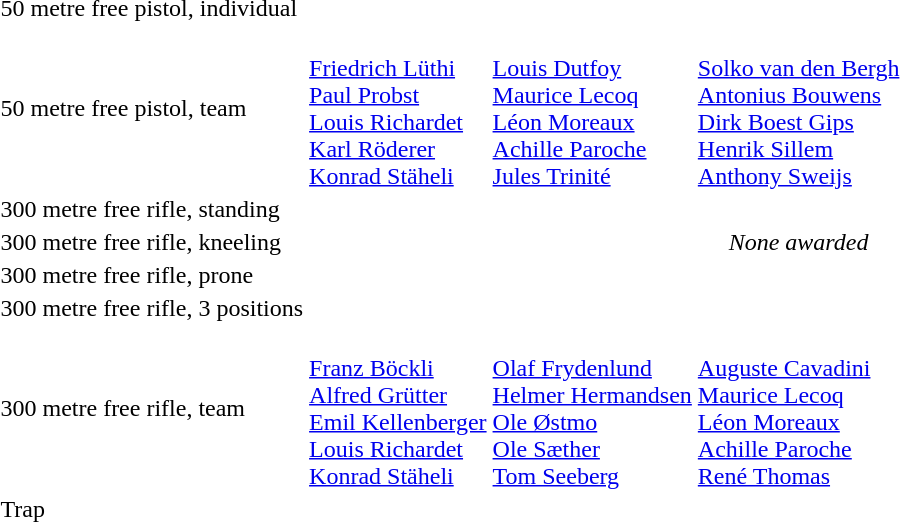<table>
<tr>
<td>50 metre free pistol, individual<br></td>
<td></td>
<td></td>
<td></td>
</tr>
<tr>
<td>50 metre free pistol, team<br></td>
<td><br><a href='#'>Friedrich Lüthi</a><br><a href='#'>Paul Probst</a><br><a href='#'>Louis Richardet</a><br><a href='#'>Karl Röderer</a><br><a href='#'>Konrad Stäheli</a></td>
<td><br><a href='#'>Louis Dutfoy</a><br><a href='#'>Maurice Lecoq</a><br> <a href='#'>Léon Moreaux</a><br><a href='#'>Achille Paroche</a><br><a href='#'>Jules Trinité</a></td>
<td><br><a href='#'>Solko van den Bergh</a><br><a href='#'>Antonius Bouwens</a><br><a href='#'>Dirk Boest Gips</a><br><a href='#'>Henrik Sillem</a><br><a href='#'>Anthony Sweijs</a></td>
</tr>
<tr>
<td>300 metre free rifle, standing<br></td>
<td></td>
<td></td>
<td></td>
</tr>
<tr>
<td>300 metre free rifle, kneeling<br></td>
<td></td>
<td><br></td>
<td align=center><em>None awarded</em></td>
</tr>
<tr>
<td>300 metre free rifle, prone<br></td>
<td></td>
<td></td>
<td></td>
</tr>
<tr>
<td>300 metre free rifle, 3 positions<br></td>
<td></td>
<td></td>
<td><br></td>
</tr>
<tr>
<td>300 metre free rifle, team<br></td>
<td><br><a href='#'>Franz Böckli</a><br><a href='#'>Alfred Grütter</a><br><a href='#'>Emil Kellenberger</a><br><a href='#'>Louis Richardet</a><br><a href='#'>Konrad Stäheli</a></td>
<td><br><a href='#'>Olaf Frydenlund</a><br><a href='#'>Helmer Hermandsen</a><br><a href='#'>Ole Østmo</a><br><a href='#'>Ole Sæther</a><br><a href='#'>Tom Seeberg</a></td>
<td><br><a href='#'>Auguste Cavadini</a><br><a href='#'>Maurice Lecoq</a><br><a href='#'>Léon Moreaux</a><br><a href='#'>Achille Paroche</a><br><a href='#'>René Thomas</a></td>
</tr>
<tr>
<td>Trap <br></td>
<td></td>
<td></td>
<td></td>
</tr>
</table>
